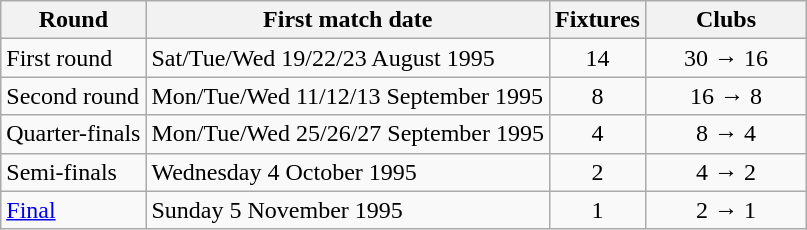<table class="wikitable">
<tr>
<th>Round</th>
<th>First match date</th>
<th>Fixtures</th>
<th width=100>Clubs</th>
</tr>
<tr align=center>
<td align=left>First round</td>
<td align=left>Sat/Tue/Wed 19/22/23 August 1995</td>
<td>14</td>
<td>30 → 16</td>
</tr>
<tr align=center>
<td align=left>Second round</td>
<td align=left>Mon/Tue/Wed 11/12/13 September 1995</td>
<td>8</td>
<td>16 → 8</td>
</tr>
<tr align=center>
<td align=left>Quarter-finals</td>
<td align=left>Mon/Tue/Wed 25/26/27 September 1995</td>
<td>4</td>
<td>8 → 4</td>
</tr>
<tr align=center>
<td align=left>Semi-finals</td>
<td align=left>Wednesday 4 October 1995</td>
<td>2</td>
<td>4 → 2</td>
</tr>
<tr align=center>
<td align=left><a href='#'>Final</a></td>
<td align=left>Sunday 5 November 1995</td>
<td>1</td>
<td>2 → 1</td>
</tr>
</table>
